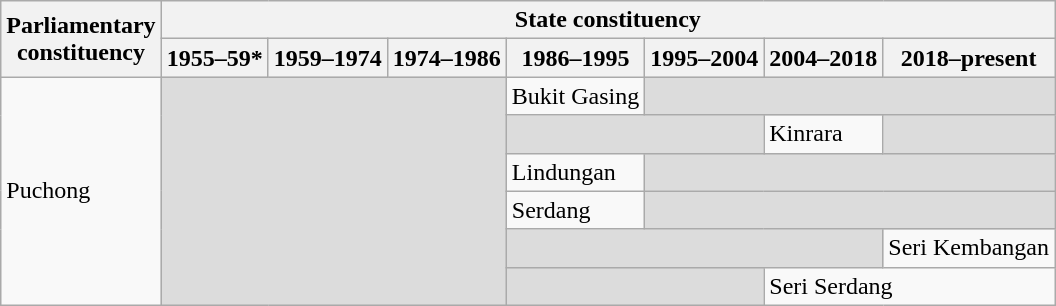<table class="wikitable">
<tr>
<th rowspan="2">Parliamentary<br>constituency</th>
<th colspan="7">State constituency</th>
</tr>
<tr>
<th>1955–59*</th>
<th>1959–1974</th>
<th>1974–1986</th>
<th>1986–1995</th>
<th>1995–2004</th>
<th>2004–2018</th>
<th>2018–present</th>
</tr>
<tr>
<td rowspan="6">Puchong</td>
<td colspan="3" rowspan="6" bgcolor="dcdcdc"></td>
<td>Bukit Gasing</td>
<td colspan="3" bgcolor="dcdcdc"></td>
</tr>
<tr>
<td colspan="2" bgcolor="dcdcdc"></td>
<td>Kinrara</td>
<td bgcolor="dcdcdc"></td>
</tr>
<tr>
<td>Lindungan</td>
<td colspan="3" bgcolor="dcdcdc"></td>
</tr>
<tr>
<td>Serdang</td>
<td colspan="3" bgcolor="dcdcdc"></td>
</tr>
<tr>
<td colspan="3" bgcolor="dcdcdc"></td>
<td>Seri Kembangan</td>
</tr>
<tr>
<td colspan="2" bgcolor="dcdcdc"></td>
<td colspan="2">Seri Serdang</td>
</tr>
</table>
